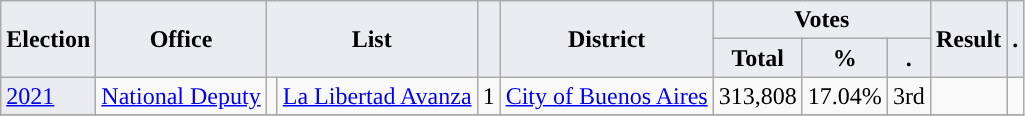<table class="wikitable">
<tr>
<th style="background-color:#EAECF0;" rowspan=2>Election</th>
<th style="background-color:#EAECF0;" rowspan=2>Office</th>
<th style="background-color:#EAECF0;" colspan=2 rowspan=2>List</th>
<th style="background-color:#EAECF0;" rowspan=2></th>
<th style="background-color:#EAECF0;" rowspan=2>District</th>
<th style="background-color:#EAECF0;" colspan=3>Votes</th>
<th style="background-color:#EAECF0;" rowspan=2>Result</th>
<th style="background-color:#EAECF0;" rowspan=2>.</th>
</tr>
<tr>
<th style="background-color:#EAECF0;">Total</th>
<th style="background-color:#EAECF0;">%</th>
<th style="background-color:#EAECF0;">.</th>
</tr>
<tr>
<td style="background-color:#EAECF0;"><a href='#'>2021</a></td>
<td><a href='#'>National Deputy</a></td>
<td style="background-color:"></td>
<td><a href='#'>La Libertad Avanza</a></td>
<td>1</td>
<td><a href='#'>City of Buenos Aires</a></td>
<td>313,808</td>
<td>17.04%</td>
<td>3rd</td>
<td></td>
<td></td>
</tr>
<tr>
</tr>
</table>
